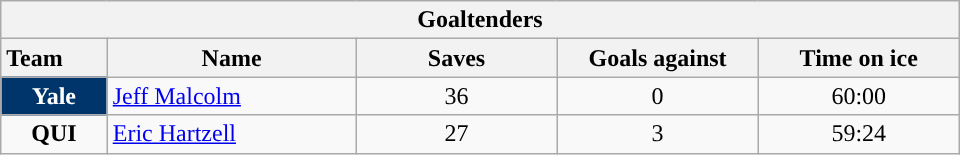<table class="wikitable" style="width:40em; text-align:right;">
<tr>
<th colspan=5>Goaltenders</th>
</tr>
<tr>
<th style="width:4em; text-align:left;">Team</th>
<th style="width:10em;">Name</th>
<th style="width:8em;">Saves</th>
<th style="width:8em;">Goals against</th>
<th style="width:8em;">Time on ice</th>
</tr>
<tr>
<td align=center style="color:white; background:#00356B"><strong>Yale</strong></td>
<td style="text-align:left;"><a href='#'>Jeff Malcolm</a></td>
<td align=center>36</td>
<td align=center>0</td>
<td align=center>60:00</td>
</tr>
<tr>
<td align=center><strong>QUI</strong></td>
<td style="text-align:left;"><a href='#'>Eric Hartzell</a></td>
<td align=center>27</td>
<td align=center>3</td>
<td align=center>59:24</td>
</tr>
</table>
